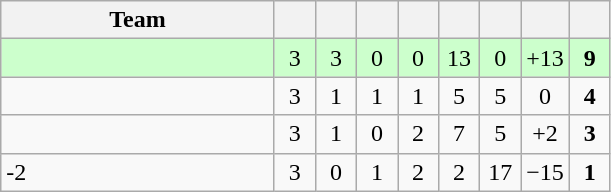<table class="wikitable" style="text-align:center;">
<tr>
<th width=175>Team</th>
<th width=20></th>
<th width=20></th>
<th width=20></th>
<th width=20></th>
<th width=20></th>
<th width=20></th>
<th width=20></th>
<th width=20></th>
</tr>
<tr bgcolor=ccffcc>
<td align="left"></td>
<td>3</td>
<td>3</td>
<td>0</td>
<td>0</td>
<td>13</td>
<td>0</td>
<td>+13</td>
<td><strong>9</strong></td>
</tr>
<tr>
<td align="left"></td>
<td>3</td>
<td>1</td>
<td>1</td>
<td>1</td>
<td>5</td>
<td>5</td>
<td>0</td>
<td><strong>4</strong></td>
</tr>
<tr>
<td align="left"></td>
<td>3</td>
<td>1</td>
<td>0</td>
<td>2</td>
<td>7</td>
<td>5</td>
<td>+2</td>
<td><strong>3</strong></td>
</tr>
<tr>
<td align="left">-2</td>
<td>3</td>
<td>0</td>
<td>1</td>
<td>2</td>
<td>2</td>
<td>17</td>
<td>−15</td>
<td><strong>1</strong></td>
</tr>
</table>
